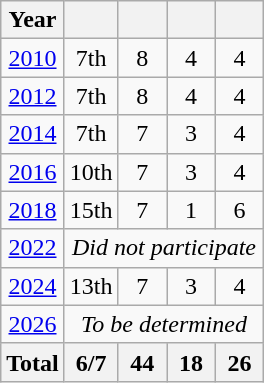<table class="wikitable" style="text-align:center">
<tr>
<th>Year</th>
<th></th>
<th width=25></th>
<th width=25></th>
<th width=25></th>
</tr>
<tr>
<td> <a href='#'>2010</a></td>
<td>7th</td>
<td>8</td>
<td>4</td>
<td>4</td>
</tr>
<tr>
<td> <a href='#'>2012</a></td>
<td>7th</td>
<td>8</td>
<td>4</td>
<td>4</td>
</tr>
<tr>
<td> <a href='#'>2014</a></td>
<td>7th</td>
<td>7</td>
<td>3</td>
<td>4</td>
</tr>
<tr>
<td> <a href='#'>2016</a></td>
<td>10th</td>
<td>7</td>
<td>3</td>
<td>4</td>
</tr>
<tr>
<td> <a href='#'>2018</a></td>
<td>15th</td>
<td>7</td>
<td>1</td>
<td>6</td>
</tr>
<tr>
<td> <a href='#'>2022</a></td>
<td colspan=4><em>Did not participate</em></td>
</tr>
<tr>
<td> <a href='#'>2024</a></td>
<td>13th</td>
<td>7</td>
<td>3</td>
<td>4</td>
</tr>
<tr>
<td> <a href='#'>2026</a></td>
<td colspan="4"><em>To be determined</em></td>
</tr>
<tr>
<th>Total</th>
<th>6/7</th>
<th>44</th>
<th>18</th>
<th>26</th>
</tr>
</table>
